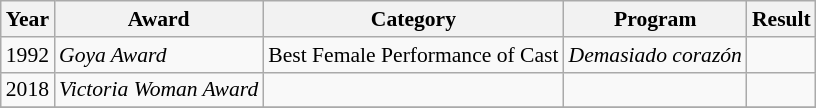<table class="wikitable" style="font-size: 90%;">
<tr>
<th>Year</th>
<th>Award</th>
<th>Category</th>
<th>Program</th>
<th>Result</th>
</tr>
<tr>
<td>1992</td>
<td><em>Goya Award</em></td>
<td>Best Female Performance of Cast</td>
<td><em>Demasiado corazón</em></td>
<td></td>
</tr>
<tr>
<td>2018</td>
<td><em>Victoria Woman Award</em></td>
<td></td>
<td></td>
<td></td>
</tr>
<tr>
</tr>
</table>
